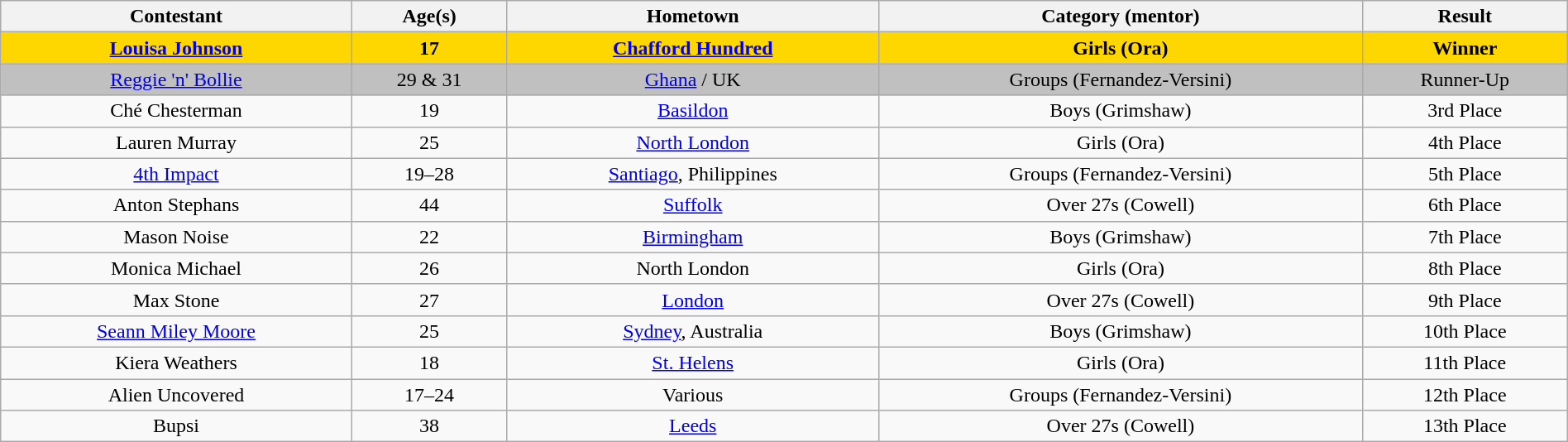<table class="wikitable sortable" style="width:100%; text-align:center;">
<tr>
<th>Contestant</th>
<th>Age(s)</th>
<th>Hometown</th>
<th>Category (mentor)</th>
<th>Result</th>
</tr>
<tr bgcolor=gold>
<td><strong><a href='#'>Louisa Johnson</a></strong></td>
<td><strong>17</strong></td>
<td><strong><a href='#'>Chafford Hundred</a></strong></td>
<td><strong>Girls (Ora)</strong></td>
<td><strong>Winner</strong></td>
</tr>
<tr bgcolor=silver>
<td><a href='#'>Reggie 'n' Bollie</a></td>
<td>29 & 31</td>
<td><a href='#'>Ghana</a> / UK</td>
<td>Groups (Fernandez-Versini)</td>
<td>Runner-Up</td>
</tr>
<tr>
<td>Ché Chesterman</td>
<td>19</td>
<td><a href='#'>Basildon</a></td>
<td>Boys (Grimshaw)</td>
<td>3rd Place</td>
</tr>
<tr>
<td>Lauren Murray</td>
<td>25</td>
<td><a href='#'>North London</a></td>
<td>Girls (Ora)</td>
<td>4th Place</td>
</tr>
<tr>
<td><a href='#'>4th Impact</a></td>
<td>19–28</td>
<td><a href='#'>Santiago</a>, Philippines</td>
<td>Groups (Fernandez-Versini)</td>
<td>5th Place</td>
</tr>
<tr>
<td>Anton Stephans</td>
<td>44</td>
<td><a href='#'>Suffolk</a></td>
<td>Over 27s (Cowell)</td>
<td>6th Place</td>
</tr>
<tr>
<td>Mason Noise</td>
<td>22</td>
<td><a href='#'>Birmingham</a></td>
<td>Boys (Grimshaw)</td>
<td>7th Place</td>
</tr>
<tr>
<td>Monica Michael </td>
<td>26</td>
<td>North London</td>
<td>Girls (Ora)</td>
<td>8th Place</td>
</tr>
<tr>
<td>Max Stone</td>
<td>27</td>
<td><a href='#'>London</a></td>
<td>Over 27s (Cowell)</td>
<td>9th Place</td>
</tr>
<tr>
<td><a href='#'>Seann Miley Moore</a></td>
<td>25</td>
<td><a href='#'>Sydney</a>, Australia</td>
<td>Boys (Grimshaw)</td>
<td>10th Place</td>
</tr>
<tr>
<td>Kiera Weathers</td>
<td>18</td>
<td><a href='#'>St. Helens</a></td>
<td>Girls (Ora)</td>
<td>11th Place</td>
</tr>
<tr>
<td>Alien Uncovered</td>
<td>17–24</td>
<td>Various</td>
<td>Groups (Fernandez-Versini)</td>
<td>12th Place</td>
</tr>
<tr>
<td>Bupsi</td>
<td>38</td>
<td><a href='#'>Leeds</a></td>
<td>Over 27s (Cowell)</td>
<td>13th Place</td>
</tr>
</table>
